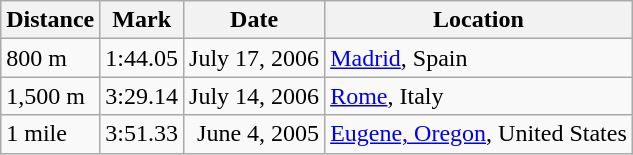<table class="wikitable">
<tr>
<th>Distance</th>
<th>Mark</th>
<th>Date</th>
<th>Location</th>
</tr>
<tr>
<td>800 m</td>
<td align=right>1:44.05</td>
<td align=right>July 17, 2006</td>
<td><a href='#'>Madrid</a>, Spain</td>
</tr>
<tr>
<td>1,500 m</td>
<td align=right>3:29.14</td>
<td align=right>July 14, 2006</td>
<td><a href='#'>Rome</a>, Italy</td>
</tr>
<tr>
<td>1 mile</td>
<td align=right>3:51.33</td>
<td align=right>June 4, 2005</td>
<td><a href='#'>Eugene, Oregon</a>, United States</td>
</tr>
</table>
